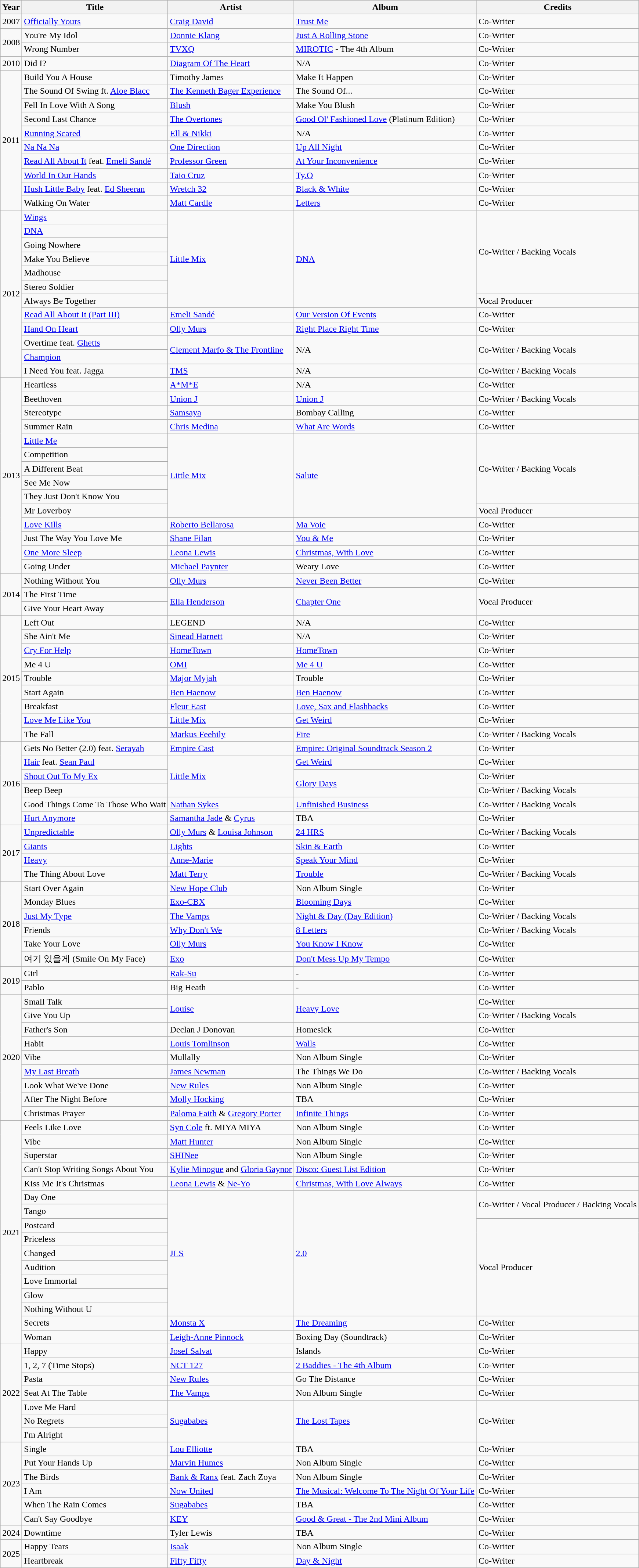<table class="wikitable">
<tr>
<th>Year</th>
<th>Title</th>
<th>Artist</th>
<th>Album</th>
<th>Credits</th>
</tr>
<tr>
<td>2007</td>
<td><a href='#'>Officially Yours</a></td>
<td><a href='#'>Craig David</a></td>
<td><a href='#'>Trust Me</a></td>
<td>Co-Writer</td>
</tr>
<tr>
<td rowspan="2">2008</td>
<td>You're My Idol</td>
<td><a href='#'>Donnie Klang</a></td>
<td><a href='#'>Just A Rolling Stone</a></td>
<td>Co-Writer</td>
</tr>
<tr>
<td>Wrong Number</td>
<td><a href='#'>TVXQ</a></td>
<td><a href='#'>MIROTIC</a> - The 4th Album</td>
<td>Co-Writer</td>
</tr>
<tr>
<td>2010</td>
<td>Did I?</td>
<td><a href='#'>Diagram Of The Heart</a></td>
<td>N/A</td>
<td>Co-Writer</td>
</tr>
<tr>
<td rowspan="10">2011</td>
<td>Build You A House</td>
<td>Timothy James</td>
<td>Make It Happen</td>
<td>Co-Writer</td>
</tr>
<tr>
<td>The Sound Of Swing ft. <a href='#'>Aloe Blacc</a></td>
<td><a href='#'>The Kenneth Bager Experience</a></td>
<td>The Sound Of...</td>
<td>Co-Writer</td>
</tr>
<tr>
<td>Fell In Love With A Song</td>
<td><a href='#'>Blush</a></td>
<td>Make You Blush</td>
<td>Co-Writer</td>
</tr>
<tr>
<td>Second Last Chance</td>
<td><a href='#'>The Overtones</a></td>
<td><a href='#'>Good Ol' Fashioned Love</a> (Platinum Edition)</td>
<td>Co-Writer</td>
</tr>
<tr>
<td><a href='#'>Running Scared</a></td>
<td><a href='#'>Ell & Nikki</a></td>
<td>N/A</td>
<td>Co-Writer</td>
</tr>
<tr>
<td><a href='#'>Na Na Na</a></td>
<td><a href='#'>One Direction</a></td>
<td><a href='#'>Up All Night</a></td>
<td>Co-Writer</td>
</tr>
<tr>
<td><a href='#'>Read All About It</a> feat. <a href='#'>Emeli Sandé</a></td>
<td><a href='#'>Professor Green</a></td>
<td><a href='#'>At Your Inconvenience</a></td>
<td>Co-Writer</td>
</tr>
<tr>
<td><a href='#'>World In Our Hands</a></td>
<td><a href='#'>Taio Cruz</a></td>
<td><a href='#'>Ty.O</a></td>
<td>Co-Writer</td>
</tr>
<tr>
<td><a href='#'>Hush Little Baby</a> feat. <a href='#'>Ed Sheeran</a></td>
<td><a href='#'>Wretch 32</a></td>
<td><a href='#'>Black & White</a></td>
<td>Co-Writer</td>
</tr>
<tr>
<td>Walking On Water</td>
<td><a href='#'>Matt Cardle</a></td>
<td><a href='#'>Letters</a></td>
<td>Co-Writer</td>
</tr>
<tr>
<td rowspan="12">2012</td>
<td><a href='#'>Wings</a></td>
<td rowspan="7"><a href='#'>Little Mix</a></td>
<td rowspan="7"><a href='#'>DNA</a></td>
<td rowspan="6">Co-Writer / Backing Vocals</td>
</tr>
<tr>
<td><a href='#'>DNA</a></td>
</tr>
<tr>
<td>Going Nowhere</td>
</tr>
<tr>
<td>Make You Believe</td>
</tr>
<tr>
<td>Madhouse</td>
</tr>
<tr>
<td>Stereo Soldier</td>
</tr>
<tr>
<td>Always Be Together</td>
<td>Vocal Producer</td>
</tr>
<tr>
<td><a href='#'>Read All About It (Part III)</a></td>
<td><a href='#'>Emeli Sandé</a></td>
<td><a href='#'>Our Version Of Events</a></td>
<td>Co-Writer</td>
</tr>
<tr>
<td><a href='#'>Hand On Heart</a></td>
<td><a href='#'>Olly Murs</a></td>
<td><a href='#'>Right Place Right Time</a></td>
<td>Co-Writer</td>
</tr>
<tr>
<td>Overtime feat. <a href='#'>Ghetts</a></td>
<td rowspan="2"><a href='#'>Clement Marfo & The Frontline</a></td>
<td rowspan="2">N/A</td>
<td rowspan="2">Co-Writer / Backing Vocals</td>
</tr>
<tr>
<td><a href='#'>Champion</a></td>
</tr>
<tr>
<td>I Need You feat. Jagga</td>
<td><a href='#'>TMS</a></td>
<td>N/A</td>
<td>Co-Writer / Backing Vocals</td>
</tr>
<tr>
<td rowspan="14">2013</td>
<td>Heartless</td>
<td><a href='#'>A*M*E</a></td>
<td>N/A</td>
<td>Co-Writer</td>
</tr>
<tr>
<td>Beethoven</td>
<td><a href='#'>Union J</a></td>
<td><a href='#'>Union J</a></td>
<td>Co-Writer / Backing Vocals</td>
</tr>
<tr>
<td>Stereotype</td>
<td><a href='#'>Samsaya</a></td>
<td>Bombay Calling</td>
<td>Co-Writer</td>
</tr>
<tr>
<td>Summer Rain</td>
<td><a href='#'>Chris Medina</a></td>
<td><a href='#'>What Are Words</a></td>
<td>Co-Writer</td>
</tr>
<tr>
<td><a href='#'>Little Me</a></td>
<td rowspan="6"><a href='#'>Little Mix</a></td>
<td rowspan="6"><a href='#'>Salute</a></td>
<td rowspan="5">Co-Writer / Backing Vocals</td>
</tr>
<tr>
<td>Competition</td>
</tr>
<tr>
<td>A Different Beat</td>
</tr>
<tr>
<td>See Me Now</td>
</tr>
<tr>
<td>They Just Don't Know You</td>
</tr>
<tr>
<td>Mr Loverboy</td>
<td>Vocal Producer</td>
</tr>
<tr>
<td><a href='#'>Love Kills</a></td>
<td><a href='#'>Roberto Bellarosa</a></td>
<td><a href='#'>Ma Voie</a></td>
<td>Co-Writer</td>
</tr>
<tr>
<td>Just The Way You Love Me</td>
<td><a href='#'>Shane Filan</a></td>
<td><a href='#'>You & Me</a></td>
<td>Co-Writer</td>
</tr>
<tr>
<td><a href='#'>One More Sleep</a></td>
<td><a href='#'>Leona Lewis</a></td>
<td><a href='#'>Christmas, With Love</a></td>
<td>Co-Writer</td>
</tr>
<tr>
<td>Going Under</td>
<td><a href='#'>Michael Paynter</a></td>
<td>Weary Love</td>
<td>Co-Writer</td>
</tr>
<tr>
<td rowspan="3">2014</td>
<td>Nothing Without You</td>
<td><a href='#'>Olly Murs</a></td>
<td><a href='#'>Never Been Better</a></td>
<td>Co-Writer</td>
</tr>
<tr>
<td>The First Time</td>
<td rowspan="2"><a href='#'>Ella Henderson</a></td>
<td rowspan="2"><a href='#'>Chapter One</a></td>
<td rowspan="2">Vocal Producer</td>
</tr>
<tr>
<td>Give Your Heart Away</td>
</tr>
<tr>
<td rowspan="9">2015</td>
<td>Left Out</td>
<td>LEGEND</td>
<td>N/A</td>
<td>Co-Writer</td>
</tr>
<tr>
<td>She Ain't Me</td>
<td><a href='#'>Sinead Harnett</a></td>
<td>N/A</td>
<td>Co-Writer</td>
</tr>
<tr>
<td><a href='#'>Cry For Help</a></td>
<td><a href='#'>HomeTown</a></td>
<td><a href='#'>HomeTown</a></td>
<td>Co-Writer</td>
</tr>
<tr>
<td>Me 4 U</td>
<td><a href='#'>OMI</a></td>
<td><a href='#'>Me 4 U</a></td>
<td>Co-Writer</td>
</tr>
<tr>
<td>Trouble</td>
<td><a href='#'>Major Myjah</a></td>
<td>Trouble</td>
<td>Co-Writer</td>
</tr>
<tr>
<td>Start Again</td>
<td><a href='#'>Ben Haenow</a></td>
<td><a href='#'>Ben Haenow</a></td>
<td>Co-Writer</td>
</tr>
<tr>
<td>Breakfast</td>
<td><a href='#'>Fleur East</a></td>
<td><a href='#'>Love, Sax and Flashbacks</a></td>
<td>Co-Writer</td>
</tr>
<tr>
<td><a href='#'>Love Me Like You</a></td>
<td><a href='#'>Little Mix</a></td>
<td><a href='#'>Get Weird</a></td>
<td>Co-Writer</td>
</tr>
<tr>
<td>The Fall</td>
<td><a href='#'>Markus Feehily</a></td>
<td><a href='#'>Fire</a></td>
<td>Co-Writer / Backing Vocals</td>
</tr>
<tr>
<td rowspan="6">2016</td>
<td>Gets No Better (2.0) feat. <a href='#'>Serayah</a></td>
<td><a href='#'>Empire Cast</a></td>
<td><a href='#'>Empire: Original Soundtrack Season 2</a></td>
<td>Co-Writer</td>
</tr>
<tr>
<td><a href='#'>Hair</a> feat. <a href='#'>Sean Paul</a></td>
<td rowspan="3"><a href='#'>Little Mix</a></td>
<td><a href='#'>Get Weird</a></td>
<td>Co-Writer</td>
</tr>
<tr>
<td><a href='#'>Shout Out To My Ex</a></td>
<td rowspan="2"><a href='#'>Glory Days</a></td>
<td>Co-Writer</td>
</tr>
<tr>
<td>Beep Beep</td>
<td>Co-Writer / Backing Vocals</td>
</tr>
<tr>
<td>Good Things Come To Those Who Wait</td>
<td><a href='#'>Nathan Sykes</a></td>
<td><a href='#'>Unfinished Business</a></td>
<td>Co-Writer / Backing Vocals</td>
</tr>
<tr>
<td><a href='#'>Hurt Anymore</a></td>
<td><a href='#'>Samantha Jade</a> & <a href='#'>Cyrus</a></td>
<td>TBA</td>
<td>Co-Writer</td>
</tr>
<tr>
<td rowspan="4">2017</td>
<td><a href='#'>Unpredictable</a></td>
<td><a href='#'>Olly Murs</a> & <a href='#'>Louisa Johnson</a></td>
<td><a href='#'>24 HRS</a></td>
<td>Co-Writer / Backing Vocals</td>
</tr>
<tr>
<td><a href='#'>Giants</a></td>
<td><a href='#'>Lights</a></td>
<td><a href='#'>Skin & Earth</a></td>
<td>Co-Writer</td>
</tr>
<tr>
<td><a href='#'>Heavy</a></td>
<td><a href='#'>Anne-Marie</a></td>
<td><a href='#'>Speak Your Mind</a></td>
<td>Co-Writer</td>
</tr>
<tr>
<td>The Thing About Love</td>
<td><a href='#'>Matt Terry</a></td>
<td><a href='#'>Trouble</a></td>
<td>Co-Writer / Backing Vocals</td>
</tr>
<tr>
<td rowspan="6">2018</td>
<td>Start Over Again</td>
<td><a href='#'>New Hope Club</a></td>
<td>Non Album Single</td>
<td>Co-Writer</td>
</tr>
<tr>
<td>Monday Blues</td>
<td><a href='#'>Exo-CBX</a></td>
<td><a href='#'>Blooming Days</a></td>
<td>Co-Writer</td>
</tr>
<tr>
<td><a href='#'>Just My Type</a></td>
<td><a href='#'>The Vamps</a></td>
<td><a href='#'>Night & Day (Day Edition)</a></td>
<td>Co-Writer / Backing Vocals</td>
</tr>
<tr>
<td>Friends</td>
<td><a href='#'>Why Don't We</a></td>
<td><a href='#'>8 Letters</a></td>
<td>Co-Writer / Backing Vocals</td>
</tr>
<tr>
<td>Take Your Love</td>
<td><a href='#'>Olly Murs</a></td>
<td><a href='#'>You Know I Know</a></td>
<td>Co-Writer</td>
</tr>
<tr>
<td>여기 있을게 (Smile On My Face)</td>
<td><a href='#'>Exo</a></td>
<td><a href='#'>Don't Mess Up My Tempo</a></td>
<td>Co-Writer</td>
</tr>
<tr>
<td rowspan="2">2019</td>
<td>Girl</td>
<td><a href='#'>Rak-Su</a></td>
<td>-</td>
<td>Co-Writer</td>
</tr>
<tr>
<td>Pablo</td>
<td>Big Heath</td>
<td>-</td>
<td>Co-Writer</td>
</tr>
<tr>
<td rowspan="9">2020</td>
<td>Small Talk</td>
<td rowspan="2"><a href='#'>Louise</a></td>
<td rowspan="2"><a href='#'>Heavy Love</a></td>
<td>Co-Writer</td>
</tr>
<tr>
<td>Give You Up</td>
<td>Co-Writer / Backing Vocals</td>
</tr>
<tr>
<td>Father's Son</td>
<td>Declan J Donovan</td>
<td>Homesick</td>
<td>Co-Writer</td>
</tr>
<tr>
<td>Habit</td>
<td><a href='#'>Louis Tomlinson</a></td>
<td><a href='#'>Walls</a></td>
<td>Co-Writer</td>
</tr>
<tr>
<td>Vibe</td>
<td>Mullally</td>
<td>Non Album Single</td>
<td>Co-Writer</td>
</tr>
<tr>
<td><a href='#'>My Last Breath</a></td>
<td><a href='#'>James Newman</a></td>
<td>The Things We Do</td>
<td>Co-Writer / Backing Vocals</td>
</tr>
<tr>
<td>Look What We've Done</td>
<td><a href='#'>New Rules</a></td>
<td>Non Album Single</td>
<td>Co-Writer</td>
</tr>
<tr>
<td>After The Night Before</td>
<td><a href='#'>Molly Hocking</a></td>
<td>TBA</td>
<td>Co-Writer</td>
</tr>
<tr>
<td>Christmas Prayer</td>
<td><a href='#'>Paloma Faith</a> & <a href='#'>Gregory Porter</a></td>
<td><a href='#'>Infinite Things</a></td>
<td>Co-Writer</td>
</tr>
<tr>
<td rowspan="16">2021</td>
<td>Feels Like Love</td>
<td><a href='#'>Syn Cole</a> ft. MIYA MIYA</td>
<td>Non Album Single</td>
<td>Co-Writer</td>
</tr>
<tr>
<td>Vibe</td>
<td><a href='#'>Matt Hunter</a></td>
<td>Non Album Single</td>
<td>Co-Writer</td>
</tr>
<tr>
<td>Superstar</td>
<td><a href='#'>SHINee</a></td>
<td>Non Album Single</td>
<td>Co-Writer</td>
</tr>
<tr>
<td>Can't Stop Writing Songs About You</td>
<td><a href='#'>Kylie Minogue</a> and <a href='#'>Gloria Gaynor</a></td>
<td><a href='#'>Disco: Guest List Edition</a></td>
<td>Co-Writer</td>
</tr>
<tr>
<td>Kiss Me It's Christmas</td>
<td><a href='#'>Leona Lewis</a> & <a href='#'>Ne-Yo</a></td>
<td><a href='#'>Christmas, With Love Always</a></td>
<td>Co-Writer</td>
</tr>
<tr>
<td>Day One</td>
<td rowspan="9"><a href='#'>JLS</a></td>
<td rowspan="9"><a href='#'>2.0</a></td>
<td rowspan="2">Co-Writer / Vocal Producer / Backing Vocals</td>
</tr>
<tr>
<td>Tango</td>
</tr>
<tr>
<td>Postcard</td>
<td rowspan="7">Vocal Producer</td>
</tr>
<tr>
<td>Priceless</td>
</tr>
<tr>
<td>Changed</td>
</tr>
<tr>
<td>Audition</td>
</tr>
<tr>
<td>Love Immortal</td>
</tr>
<tr>
<td>Glow</td>
</tr>
<tr>
<td>Nothing Without U</td>
</tr>
<tr>
<td>Secrets</td>
<td><a href='#'>Monsta X</a></td>
<td><a href='#'>The Dreaming</a></td>
<td>Co-Writer</td>
</tr>
<tr>
<td>Woman</td>
<td><a href='#'>Leigh-Anne Pinnock</a></td>
<td>Boxing Day (Soundtrack)</td>
<td>Co-Writer</td>
</tr>
<tr>
<td rowspan="7">2022</td>
<td>Happy</td>
<td><a href='#'>Josef Salvat</a></td>
<td>Islands</td>
<td>Co-Writer</td>
</tr>
<tr>
<td>1, 2, 7 (Time Stops)</td>
<td><a href='#'>NCT 127</a></td>
<td><a href='#'>2 Baddies - The 4th Album</a></td>
<td>Co-Writer</td>
</tr>
<tr>
<td>Pasta</td>
<td><a href='#'>New Rules</a></td>
<td>Go The Distance</td>
<td>Co-Writer</td>
</tr>
<tr>
<td>Seat At The Table</td>
<td><a href='#'>The Vamps</a></td>
<td>Non Album Single</td>
<td>Co-Writer</td>
</tr>
<tr>
<td>Love Me Hard</td>
<td rowspan="3"><a href='#'>Sugababes</a></td>
<td rowspan="3"><a href='#'>The Lost Tapes</a></td>
<td rowspan="3">Co-Writer</td>
</tr>
<tr>
<td>No Regrets</td>
</tr>
<tr>
<td>I'm Alright</td>
</tr>
<tr>
<td rowspan="6">2023</td>
<td>Single</td>
<td><a href='#'>Lou Elliotte</a></td>
<td>TBA</td>
<td>Co-Writer</td>
</tr>
<tr>
<td>Put Your Hands Up</td>
<td><a href='#'>Marvin Humes</a></td>
<td>Non Album Single</td>
<td>Co-Writer</td>
</tr>
<tr>
<td>The Birds</td>
<td><a href='#'>Bank & Ranx</a> feat. Zach Zoya</td>
<td>Non Album Single</td>
<td>Co-Writer</td>
</tr>
<tr>
<td>I Am</td>
<td><a href='#'>Now United</a></td>
<td><a href='#'>The Musical: Welcome To The Night Of Your Life</a></td>
<td>Co-Writer</td>
</tr>
<tr>
<td>When The Rain Comes</td>
<td><a href='#'>Sugababes</a></td>
<td>TBA</td>
<td>Co-Writer</td>
</tr>
<tr>
<td>Can't Say Goodbye</td>
<td><a href='#'>KEY</a></td>
<td><a href='#'>Good & Great - The 2nd Mini Album</a></td>
<td>Co-Writer</td>
</tr>
<tr>
<td>2024</td>
<td>Downtime</td>
<td>Tyler Lewis</td>
<td>TBA</td>
<td>Co-Writer</td>
</tr>
<tr>
<td rowspan="2">2025</td>
<td>Happy Tears</td>
<td><a href='#'>Isaak</a></td>
<td>Non Album Single</td>
<td>Co-Writer</td>
</tr>
<tr>
<td>Heartbreak</td>
<td><a href='#'>Fifty Fifty</a></td>
<td><a href='#'>Day & Night</a></td>
<td>Co-Writer</td>
</tr>
</table>
